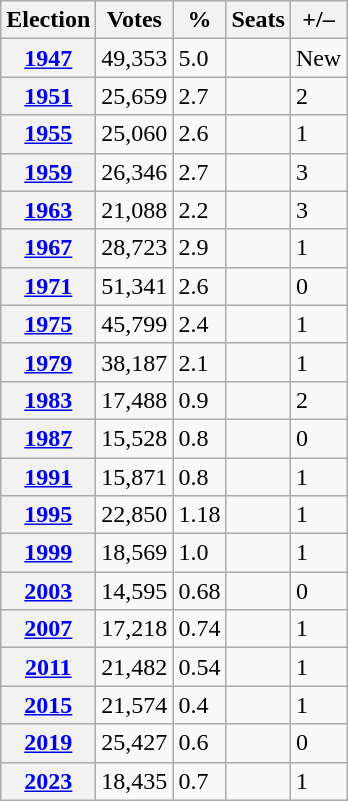<table class=wikitable>
<tr>
<th>Election</th>
<th>Votes</th>
<th>%</th>
<th>Seats</th>
<th>+/–</th>
</tr>
<tr>
<th><a href='#'>1947</a></th>
<td>49,353</td>
<td>5.0</td>
<td></td>
<td>New</td>
</tr>
<tr>
<th><a href='#'>1951</a></th>
<td>25,659</td>
<td>2.7</td>
<td></td>
<td> 2</td>
</tr>
<tr>
<th><a href='#'>1955</a></th>
<td>25,060</td>
<td>2.6</td>
<td></td>
<td> 1</td>
</tr>
<tr>
<th><a href='#'>1959</a></th>
<td>26,346</td>
<td>2.7</td>
<td></td>
<td> 3</td>
</tr>
<tr>
<th><a href='#'>1963</a></th>
<td>21,088</td>
<td>2.2</td>
<td></td>
<td> 3</td>
</tr>
<tr>
<th><a href='#'>1967</a></th>
<td>28,723</td>
<td>2.9</td>
<td></td>
<td> 1</td>
</tr>
<tr>
<th><a href='#'>1971</a></th>
<td>51,341</td>
<td>2.6</td>
<td></td>
<td> 0</td>
</tr>
<tr>
<th><a href='#'>1975</a></th>
<td>45,799</td>
<td>2.4</td>
<td></td>
<td> 1</td>
</tr>
<tr>
<th><a href='#'>1979</a></th>
<td>38,187</td>
<td>2.1</td>
<td></td>
<td> 1</td>
</tr>
<tr>
<th><a href='#'>1983</a></th>
<td>17,488</td>
<td>0.9</td>
<td></td>
<td> 2</td>
</tr>
<tr>
<th><a href='#'>1987</a></th>
<td>15,528</td>
<td>0.8</td>
<td></td>
<td> 0</td>
</tr>
<tr>
<th><a href='#'>1991</a></th>
<td>15,871</td>
<td>0.8</td>
<td></td>
<td> 1</td>
</tr>
<tr>
<th><a href='#'>1995</a></th>
<td>22,850</td>
<td>1.18</td>
<td></td>
<td> 1</td>
</tr>
<tr>
<th><a href='#'>1999</a></th>
<td>18,569</td>
<td>1.0</td>
<td></td>
<td> 1</td>
</tr>
<tr>
<th><a href='#'>2003</a></th>
<td>14,595</td>
<td>0.68</td>
<td></td>
<td> 0</td>
</tr>
<tr>
<th><a href='#'>2007</a></th>
<td>17,218</td>
<td>0.74</td>
<td></td>
<td> 1</td>
</tr>
<tr>
<th><a href='#'>2011</a></th>
<td>21,482</td>
<td>0.54</td>
<td></td>
<td> 1</td>
</tr>
<tr>
<th><a href='#'>2015</a></th>
<td>21,574</td>
<td>0.4</td>
<td></td>
<td> 1</td>
</tr>
<tr>
<th><a href='#'>2019</a></th>
<td>25,427</td>
<td>0.6</td>
<td></td>
<td> 0</td>
</tr>
<tr>
<th><a href='#'>2023</a></th>
<td>18,435</td>
<td>0.7</td>
<td></td>
<td> 1</td>
</tr>
</table>
